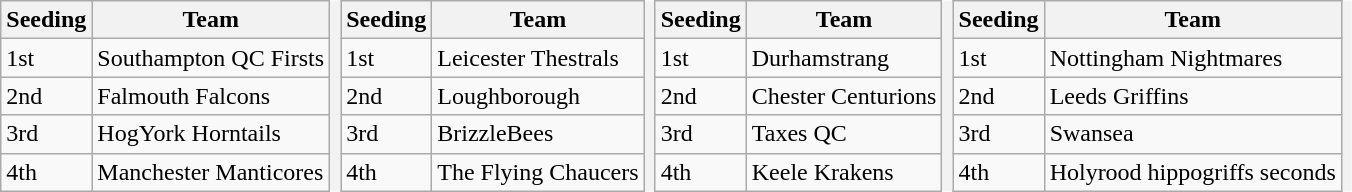<table class="wikitable" style="border: none;">
<tr>
<th>Seeding</th>
<th>Team</th>
<th rowspan="10" style="border: none;"></th>
<th>Seeding</th>
<th>Team</th>
<th rowspan="10" style="border: none;"></th>
<th>Seeding</th>
<th>Team</th>
<th rowspan="10" style="border: none;"></th>
<th>Seeding</th>
<th>Team</th>
<th rowspan="10" style="border: none;"></th>
</tr>
<tr>
<td>1st</td>
<td>Southampton QC Firsts</td>
<td>1st</td>
<td>Leicester Thestrals</td>
<td>1st</td>
<td>Durhamstrang</td>
<td>1st</td>
<td>Nottingham Nightmares</td>
</tr>
<tr>
<td>2nd</td>
<td>Falmouth Falcons</td>
<td>2nd</td>
<td>Loughborough</td>
<td>2nd</td>
<td>Chester Centurions</td>
<td>2nd</td>
<td>Leeds Griffins</td>
</tr>
<tr>
<td>3rd</td>
<td>HogYork Horntails</td>
<td>3rd</td>
<td>BrizzleBees</td>
<td>3rd</td>
<td>Taxes QC</td>
<td>3rd</td>
<td>Swansea</td>
</tr>
<tr>
<td>4th</td>
<td>Manchester Manticores</td>
<td>4th</td>
<td>The Flying Chaucers</td>
<td>4th</td>
<td>Keele Krakens</td>
<td>4th</td>
<td>Holyrood hippogriffs seconds</td>
</tr>
</table>
